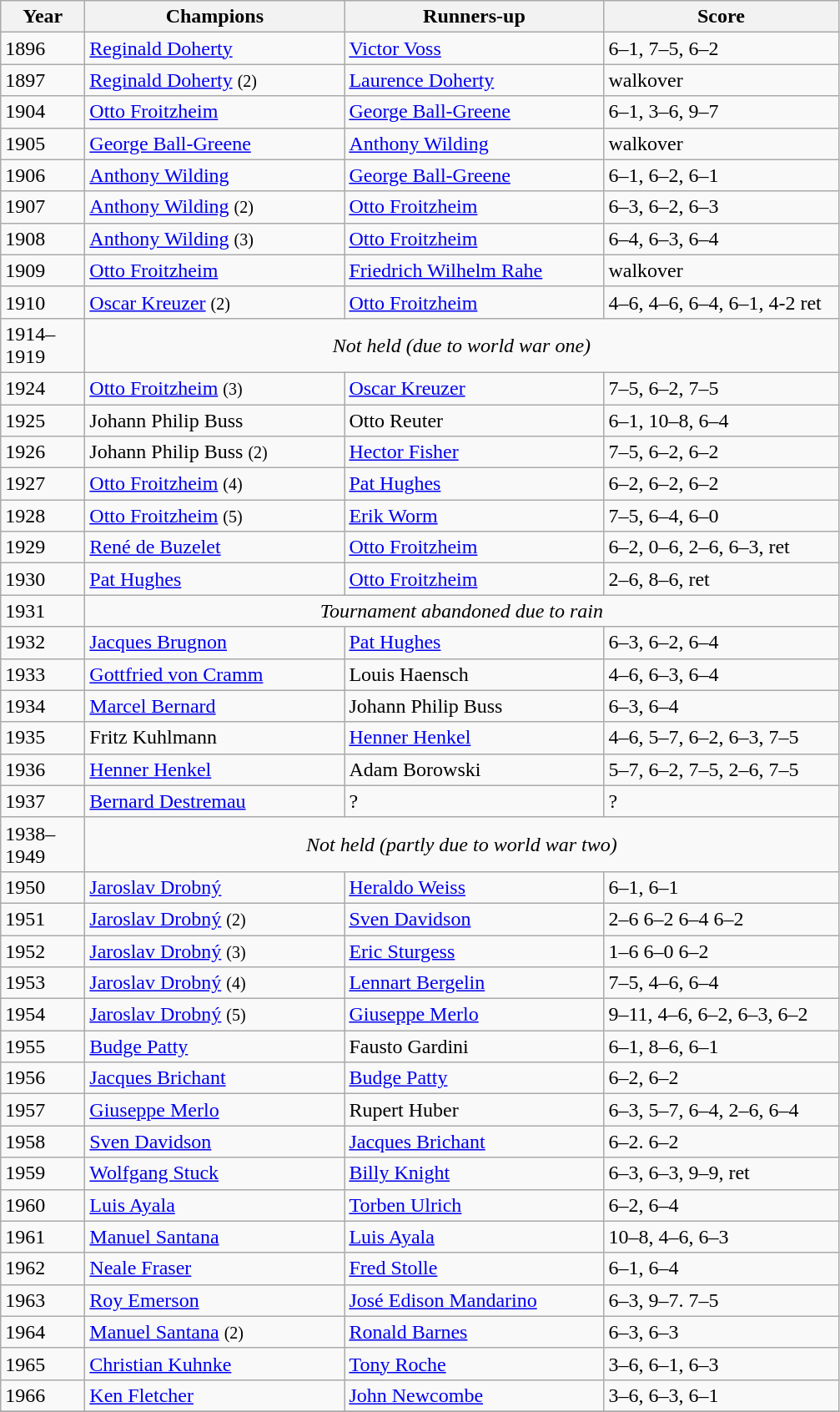<table class="wikitable sortable">
<tr>
<th style="width:60px;">Year</th>
<th style="width:200px;">Champions</th>
<th style="width:200px;">Runners-up</th>
<th style="width:180px;">Score</th>
</tr>
<tr>
<td>1896</td>
<td> <a href='#'>Reginald Doherty</a></td>
<td> <a href='#'>Victor Voss</a></td>
<td>6–1, 7–5, 6–2</td>
</tr>
<tr>
<td>1897</td>
<td> <a href='#'>Reginald Doherty</a> <small>(2)</small></td>
<td> <a href='#'>Laurence Doherty</a></td>
<td>walkover</td>
</tr>
<tr>
<td>1904</td>
<td> <a href='#'>Otto Froitzheim</a></td>
<td> <a href='#'>George Ball-Greene</a></td>
<td>6–1, 3–6, 9–7</td>
</tr>
<tr>
<td>1905</td>
<td> <a href='#'>George Ball-Greene</a></td>
<td> <a href='#'>Anthony Wilding</a></td>
<td>walkover</td>
</tr>
<tr>
<td>1906 </td>
<td> <a href='#'>Anthony Wilding</a></td>
<td> <a href='#'>George Ball-Greene</a></td>
<td>6–1, 6–2, 6–1</td>
</tr>
<tr>
<td>1907 </td>
<td> <a href='#'>Anthony Wilding</a> <small>(2)</small></td>
<td> <a href='#'>Otto Froitzheim</a></td>
<td>6–3, 6–2, 6–3</td>
</tr>
<tr>
<td>1908 </td>
<td> <a href='#'>Anthony Wilding</a> <small>(3)</small></td>
<td> <a href='#'>Otto Froitzheim</a></td>
<td>6–4, 6–3, 6–4</td>
</tr>
<tr>
<td>1909</td>
<td> <a href='#'>Otto Froitzheim</a></td>
<td> <a href='#'>Friedrich Wilhelm Rahe</a></td>
<td>walkover</td>
</tr>
<tr>
<td>1910</td>
<td> <a href='#'>Oscar Kreuzer</a> <small>(2)</small></td>
<td> <a href='#'>Otto Froitzheim</a></td>
<td>4–6, 4–6, 6–4, 6–1, 4-2 ret</td>
</tr>
<tr>
<td>1914–1919</td>
<td colspan=3 align=center><em>Not held (due to world war one)</em></td>
</tr>
<tr>
<td>1924</td>
<td> <a href='#'>Otto Froitzheim</a> <small>(3)</small></td>
<td> <a href='#'>Oscar Kreuzer</a></td>
<td>7–5, 6–2, 7–5</td>
</tr>
<tr>
<td>1925</td>
<td> Johann Philip Buss</td>
<td> Otto Reuter</td>
<td>6–1, 10–8, 6–4</td>
</tr>
<tr>
<td>1926</td>
<td> Johann Philip Buss <small>(2)</small></td>
<td> <a href='#'>Hector Fisher</a></td>
<td>7–5, 6–2, 6–2</td>
</tr>
<tr>
<td>1927</td>
<td> <a href='#'>Otto Froitzheim</a> <small>(4)</small></td>
<td> <a href='#'>Pat Hughes</a></td>
<td>6–2, 6–2, 6–2</td>
</tr>
<tr>
<td>1928</td>
<td> <a href='#'>Otto Froitzheim</a> <small>(5)</small></td>
<td> <a href='#'>Erik Worm</a></td>
<td>7–5, 6–4, 6–0</td>
</tr>
<tr>
<td>1929</td>
<td> <a href='#'>René de Buzelet</a></td>
<td> <a href='#'>Otto Froitzheim</a></td>
<td>6–2, 0–6, 2–6, 6–3, ret</td>
</tr>
<tr>
<td>1930</td>
<td> <a href='#'>Pat Hughes</a></td>
<td> <a href='#'>Otto Froitzheim</a></td>
<td>2–6, 8–6, ret</td>
</tr>
<tr>
<td>1931</td>
<td colspan=3 align=center><em>Tournament abandoned due to rain</em></td>
</tr>
<tr>
<td>1932</td>
<td> <a href='#'>Jacques Brugnon</a></td>
<td> <a href='#'>Pat Hughes</a></td>
<td>6–3, 6–2, 6–4</td>
</tr>
<tr>
<td>1933</td>
<td> <a href='#'>Gottfried von Cramm</a></td>
<td> Louis Haensch</td>
<td>4–6, 6–3, 6–4</td>
</tr>
<tr>
<td>1934</td>
<td> <a href='#'>Marcel Bernard</a></td>
<td> Johann Philip Buss</td>
<td>6–3, 6–4</td>
</tr>
<tr>
<td>1935</td>
<td> Fritz Kuhlmann</td>
<td> <a href='#'>Henner Henkel</a></td>
<td>4–6, 5–7, 6–2, 6–3, 7–5</td>
</tr>
<tr>
<td>1936</td>
<td> <a href='#'>Henner Henkel</a></td>
<td> Adam Borowski</td>
<td>5–7, 6–2, 7–5, 2–6, 7–5</td>
</tr>
<tr>
<td>1937</td>
<td> <a href='#'>Bernard Destremau</a></td>
<td>?</td>
<td>?</td>
</tr>
<tr>
<td>1938–1949</td>
<td colspan=3 align=center><em>Not held (partly due to world war two)</em></td>
</tr>
<tr>
<td>1950</td>
<td>  <a href='#'>Jaroslav Drobný</a></td>
<td> <a href='#'>Heraldo Weiss</a></td>
<td>6–1, 6–1</td>
</tr>
<tr>
<td>1951</td>
<td>  <a href='#'>Jaroslav Drobný</a> <small>(2)</small></td>
<td> <a href='#'>Sven Davidson</a></td>
<td>2–6 6–2 6–4 6–2</td>
</tr>
<tr>
<td>1952</td>
<td>  <a href='#'>Jaroslav Drobný</a> <small>(3)</small></td>
<td> <a href='#'>Eric Sturgess</a></td>
<td>1–6 6–0 6–2</td>
</tr>
<tr>
<td>1953</td>
<td>  <a href='#'>Jaroslav Drobný</a> <small>(4)</small></td>
<td> <a href='#'>Lennart Bergelin</a></td>
<td>7–5, 4–6, 6–4</td>
</tr>
<tr>
<td>1954</td>
<td>  <a href='#'>Jaroslav Drobný</a> <small>(5)</small></td>
<td> <a href='#'>Giuseppe Merlo</a></td>
<td>9–11, 4–6, 6–2, 6–3, 6–2</td>
</tr>
<tr>
<td>1955 </td>
<td> <a href='#'>Budge Patty</a></td>
<td> Fausto Gardini</td>
<td>6–1, 8–6, 6–1</td>
</tr>
<tr>
<td>1956 </td>
<td> <a href='#'>Jacques Brichant</a></td>
<td> <a href='#'>Budge Patty</a></td>
<td>6–2, 6–2</td>
</tr>
<tr>
<td>1957</td>
<td> <a href='#'>Giuseppe Merlo</a></td>
<td> Rupert Huber</td>
<td>6–3, 5–7, 6–4, 2–6, 6–4</td>
</tr>
<tr>
<td>1958</td>
<td> <a href='#'>Sven Davidson</a></td>
<td> <a href='#'>Jacques Brichant</a></td>
<td>6–2. 6–2</td>
</tr>
<tr>
<td>1959</td>
<td> <a href='#'>Wolfgang Stuck</a></td>
<td> <a href='#'>Billy Knight</a></td>
<td>6–3, 6–3, 9–9, ret</td>
</tr>
<tr>
<td>1960</td>
<td> <a href='#'>Luis Ayala</a></td>
<td> <a href='#'>Torben Ulrich</a></td>
<td>6–2, 6–4</td>
</tr>
<tr>
<td>1961</td>
<td> <a href='#'>Manuel Santana</a></td>
<td> <a href='#'>Luis Ayala</a></td>
<td>10–8, 4–6, 6–3</td>
</tr>
<tr>
<td>1962</td>
<td> <a href='#'>Neale Fraser</a></td>
<td> <a href='#'>Fred Stolle</a></td>
<td>6–1, 6–4</td>
</tr>
<tr>
<td>1963</td>
<td> <a href='#'>Roy Emerson</a></td>
<td> <a href='#'>José Edison Mandarino</a></td>
<td>6–3, 9–7. 7–5</td>
</tr>
<tr>
<td>1964 </td>
<td> <a href='#'>Manuel Santana</a> <small>(2)</small></td>
<td> <a href='#'>Ronald Barnes</a></td>
<td>6–3, 6–3</td>
</tr>
<tr>
<td>1965 </td>
<td> <a href='#'>Christian Kuhnke</a></td>
<td> <a href='#'>Tony Roche</a></td>
<td>3–6, 6–1, 6–3</td>
</tr>
<tr>
<td>1966</td>
<td> <a href='#'>Ken Fletcher</a></td>
<td> <a href='#'>John Newcombe</a></td>
<td>3–6, 6–3, 6–1</td>
</tr>
<tr>
</tr>
</table>
